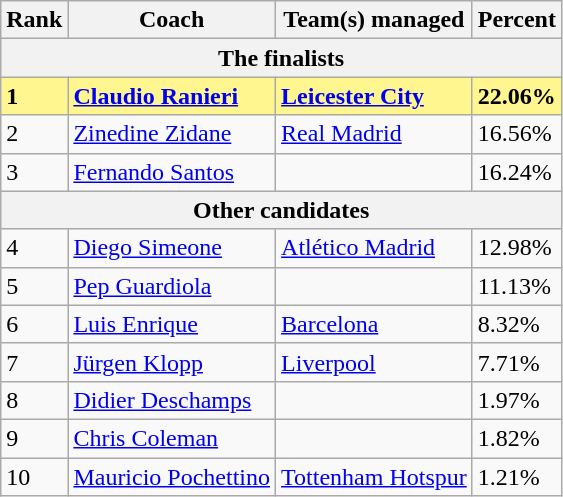<table class="wikitable">
<tr>
<th>Rank</th>
<th>Coach</th>
<th>Team(s) managed</th>
<th>Percent</th>
</tr>
<tr>
<th colspan="4">The finalists</th>
</tr>
<tr style="background-color: #FFF68F; font-weight: bold;">
<td>1</td>
<td> <a href='#'>Claudio Ranieri</a></td>
<td> <a href='#'>Leicester City</a></td>
<td>22.06%</td>
</tr>
<tr>
<td>2</td>
<td> <a href='#'>Zinedine Zidane</a></td>
<td> <a href='#'>Real Madrid</a></td>
<td>16.56%</td>
</tr>
<tr>
<td>3</td>
<td> <a href='#'>Fernando Santos</a></td>
<td></td>
<td>16.24%</td>
</tr>
<tr>
<th colspan="4">Other candidates</th>
</tr>
<tr>
<td>4</td>
<td> <a href='#'>Diego Simeone</a></td>
<td> <a href='#'>Atlético Madrid</a></td>
<td>12.98%</td>
</tr>
<tr>
<td>5</td>
<td> <a href='#'>Pep Guardiola</a></td>
<td></td>
<td>11.13%</td>
</tr>
<tr>
<td>6</td>
<td> <a href='#'>Luis Enrique</a></td>
<td> <a href='#'>Barcelona</a></td>
<td>8.32%</td>
</tr>
<tr>
<td>7</td>
<td> <a href='#'>Jürgen Klopp</a></td>
<td> <a href='#'>Liverpool</a></td>
<td>7.71%</td>
</tr>
<tr>
<td>8</td>
<td> <a href='#'>Didier Deschamps</a></td>
<td></td>
<td>1.97%</td>
</tr>
<tr>
<td>9</td>
<td> <a href='#'>Chris Coleman</a></td>
<td></td>
<td>1.82%</td>
</tr>
<tr>
<td>10</td>
<td> <a href='#'>Mauricio Pochettino</a></td>
<td> <a href='#'>Tottenham Hotspur</a></td>
<td>1.21%</td>
</tr>
</table>
